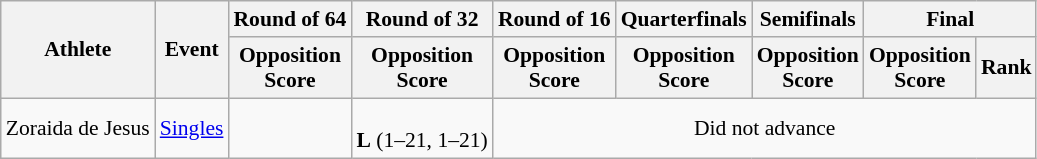<table class=wikitable style="text-align:center; font-size:90%">
<tr>
<th rowspan="2">Athlete</th>
<th rowspan="2">Event</th>
<th>Round of 64</th>
<th>Round of 32</th>
<th>Round of 16</th>
<th>Quarterfinals</th>
<th>Semifinals</th>
<th colspan="2">Final</th>
</tr>
<tr>
<th>Opposition<br>Score</th>
<th>Opposition<br>Score</th>
<th>Opposition<br>Score</th>
<th>Opposition<br>Score</th>
<th>Opposition<br>Score</th>
<th>Opposition<br>Score</th>
<th>Rank</th>
</tr>
<tr>
<td align="left">Zoraida de Jesus</td>
<td rowspan="2"><a href='#'>Singles</a></td>
<td></td>
<td><br><strong>L</strong> (1–21, 1–21)</td>
<td colspan="5">Did not advance</td>
</tr>
</table>
